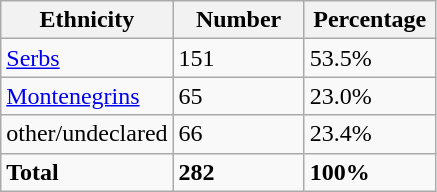<table class="wikitable">
<tr>
<th width="100px">Ethnicity</th>
<th width="80px">Number</th>
<th width="80px">Percentage</th>
</tr>
<tr>
<td><a href='#'>Serbs</a></td>
<td>151</td>
<td>53.5%</td>
</tr>
<tr>
<td><a href='#'>Montenegrins</a></td>
<td>65</td>
<td>23.0%</td>
</tr>
<tr>
<td>other/undeclared</td>
<td>66</td>
<td>23.4%</td>
</tr>
<tr>
<td><strong>Total</strong></td>
<td><strong>282</strong></td>
<td><strong>100%</strong></td>
</tr>
</table>
